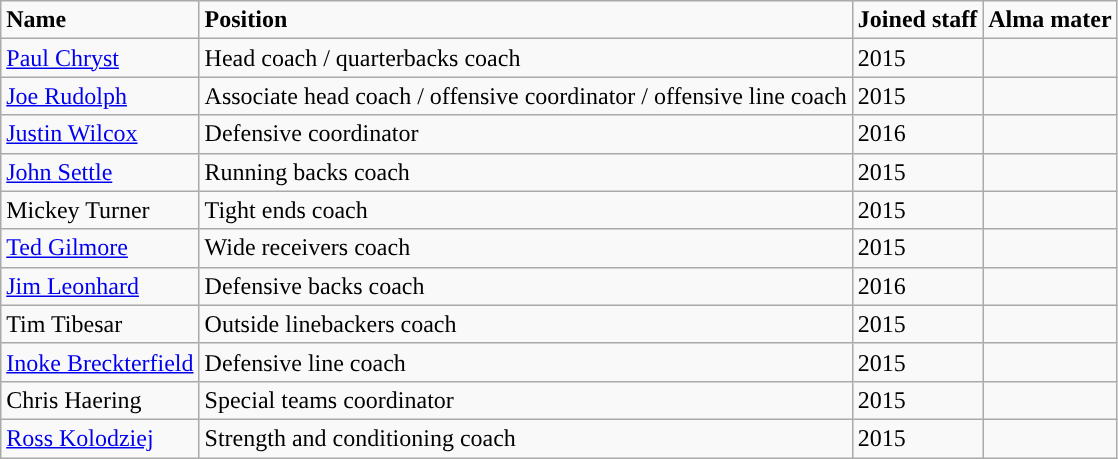<table class="wikitable">
<tr>
<td><strong>Name</strong></td>
<td><strong>Position</strong></td>
<td><strong>Joined staff</strong></td>
<td><strong>Alma mater</strong></td>
</tr>
<tr>
<td><a href='#'>Paul Chryst</a></td>
<td>Head coach / quarterbacks coach</td>
<td>2015</td>
<td></td>
</tr>
<tr>
<td><a href='#'>Joe Rudolph</a></td>
<td>Associate head coach / offensive coordinator / offensive line coach</td>
<td>2015</td>
<td></td>
</tr>
<tr>
<td><a href='#'>Justin Wilcox</a></td>
<td>Defensive coordinator</td>
<td>2016</td>
<td></td>
</tr>
<tr>
<td><a href='#'>John Settle</a></td>
<td>Running backs coach</td>
<td>2015</td>
<td></td>
</tr>
<tr>
<td>Mickey Turner</td>
<td>Tight ends coach</td>
<td>2015</td>
<td></td>
</tr>
<tr>
<td><a href='#'>Ted Gilmore</a></td>
<td>Wide receivers coach</td>
<td>2015</td>
<td></td>
</tr>
<tr>
<td><a href='#'>Jim Leonhard</a></td>
<td>Defensive backs coach</td>
<td>2016</td>
<td></td>
</tr>
<tr>
<td>Tim Tibesar</td>
<td>Outside linebackers coach</td>
<td>2015</td>
<td></td>
</tr>
<tr>
<td><a href='#'>Inoke Breckterfield</a></td>
<td>Defensive line coach</td>
<td>2015</td>
<td></td>
</tr>
<tr>
<td>Chris Haering</td>
<td>Special teams coordinator</td>
<td>2015</td>
<td></td>
</tr>
<tr>
<td><a href='#'>Ross Kolodziej</a></td>
<td>Strength and conditioning coach</td>
<td>2015</td>
<td></td>
</tr>
</table>
